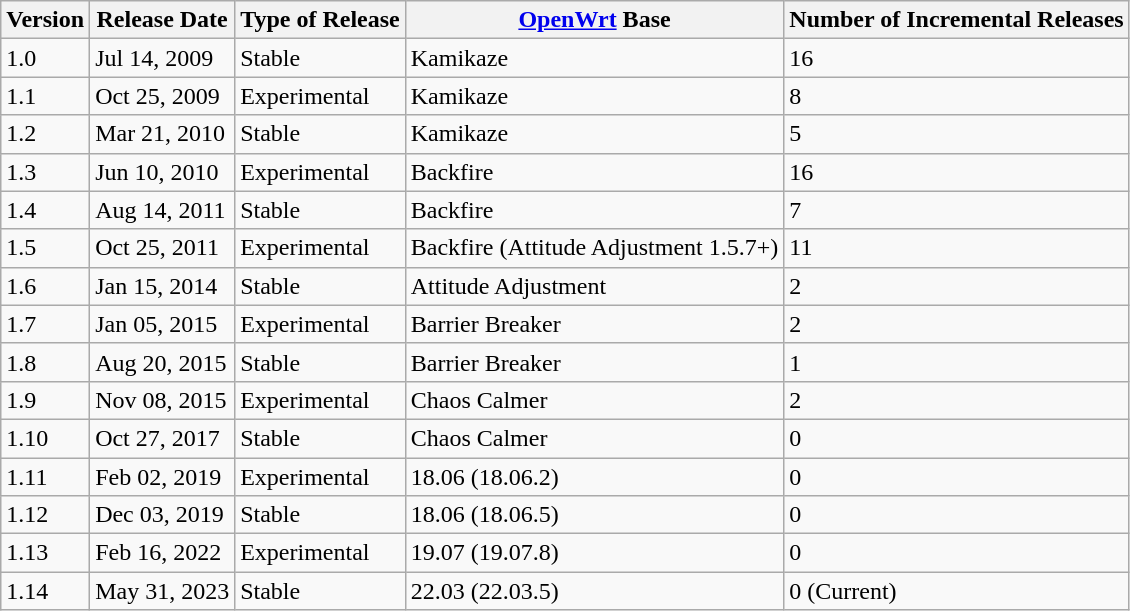<table class="wikitable">
<tr>
<th>Version</th>
<th>Release Date</th>
<th>Type of Release</th>
<th><a href='#'>OpenWrt</a> Base</th>
<th>Number of Incremental Releases</th>
</tr>
<tr>
<td>1.0</td>
<td>Jul 14, 2009</td>
<td>Stable</td>
<td>Kamikaze</td>
<td>16</td>
</tr>
<tr>
<td>1.1</td>
<td>Oct 25, 2009</td>
<td>Experimental</td>
<td>Kamikaze</td>
<td>8</td>
</tr>
<tr>
<td>1.2</td>
<td>Mar 21, 2010</td>
<td>Stable</td>
<td>Kamikaze</td>
<td>5</td>
</tr>
<tr>
<td>1.3</td>
<td>Jun 10, 2010</td>
<td>Experimental</td>
<td>Backfire</td>
<td>16</td>
</tr>
<tr>
<td>1.4</td>
<td>Aug 14, 2011</td>
<td>Stable</td>
<td>Backfire</td>
<td>7</td>
</tr>
<tr>
<td>1.5</td>
<td>Oct 25, 2011</td>
<td>Experimental</td>
<td>Backfire (Attitude Adjustment 1.5.7+)</td>
<td>11</td>
</tr>
<tr>
<td>1.6</td>
<td>Jan 15, 2014</td>
<td>Stable</td>
<td>Attitude Adjustment</td>
<td>2</td>
</tr>
<tr>
<td>1.7</td>
<td>Jan 05, 2015</td>
<td>Experimental</td>
<td>Barrier Breaker</td>
<td>2</td>
</tr>
<tr>
<td>1.8</td>
<td>Aug 20, 2015</td>
<td>Stable</td>
<td>Barrier Breaker</td>
<td>1</td>
</tr>
<tr>
<td>1.9</td>
<td>Nov 08, 2015</td>
<td>Experimental</td>
<td>Chaos Calmer</td>
<td>2</td>
</tr>
<tr>
<td>1.10</td>
<td>Oct 27, 2017</td>
<td>Stable</td>
<td>Chaos Calmer</td>
<td>0</td>
</tr>
<tr>
<td>1.11</td>
<td>Feb 02, 2019</td>
<td>Experimental</td>
<td>18.06 (18.06.2)</td>
<td>0</td>
</tr>
<tr>
<td>1.12</td>
<td>Dec 03, 2019</td>
<td>Stable</td>
<td>18.06 (18.06.5)</td>
<td>0</td>
</tr>
<tr>
<td>1.13</td>
<td>Feb 16, 2022</td>
<td>Experimental</td>
<td>19.07 (19.07.8)</td>
<td>0</td>
</tr>
<tr>
<td>1.14</td>
<td>May 31, 2023</td>
<td>Stable</td>
<td>22.03 (22.03.5)</td>
<td>0 (Current)</td>
</tr>
</table>
